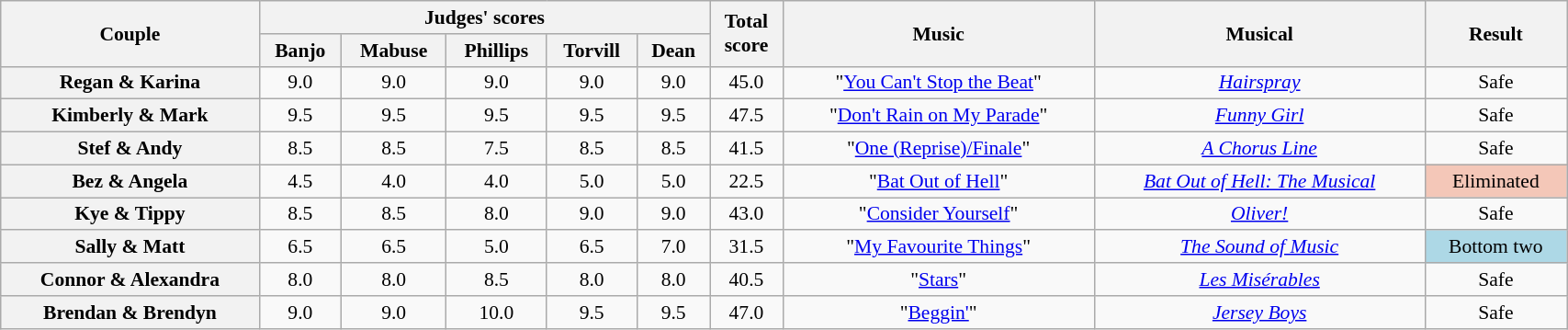<table class="wikitable sortable" style="text-align:center; font-size:90%; width:90%">
<tr>
<th scope="col" rowspan=2>Couple</th>
<th scope="col" colspan=5 class="unsortable">Judges' scores</th>
<th scope="col" rowspan=2>Total<br>score</th>
<th scope="col" rowspan=2 class="unsortable">Music</th>
<th scope="col" rowspan=2 class="unsortable">Musical</th>
<th scope="col" rowspan=2 class="unsortable">Result</th>
</tr>
<tr>
<th class="unsortable">Banjo</th>
<th class="unsortable">Mabuse</th>
<th class="unsortable">Phillips</th>
<th class="unsortable">Torvill</th>
<th class="unsortable">Dean</th>
</tr>
<tr>
<th scope="row">Regan & Karina</th>
<td>9.0</td>
<td>9.0</td>
<td>9.0</td>
<td>9.0</td>
<td>9.0</td>
<td>45.0</td>
<td>"<a href='#'>You Can't Stop the Beat</a>"</td>
<td><em><a href='#'>Hairspray</a></em></td>
<td>Safe</td>
</tr>
<tr>
<th scope="row">Kimberly & Mark</th>
<td>9.5</td>
<td>9.5</td>
<td>9.5</td>
<td>9.5</td>
<td>9.5</td>
<td>47.5</td>
<td>"<a href='#'>Don't Rain on My Parade</a>"</td>
<td><em><a href='#'>Funny Girl</a></em></td>
<td>Safe</td>
</tr>
<tr>
<th scope="row">Stef & Andy</th>
<td>8.5</td>
<td>8.5</td>
<td>7.5</td>
<td>8.5</td>
<td>8.5</td>
<td>41.5</td>
<td>"<a href='#'>One (Reprise)/Finale</a>"</td>
<td><em><a href='#'>A Chorus Line</a></em></td>
<td>Safe</td>
</tr>
<tr>
<th scope="row">Bez & Angela</th>
<td>4.5</td>
<td>4.0</td>
<td>4.0</td>
<td>5.0</td>
<td>5.0</td>
<td>22.5</td>
<td>"<a href='#'>Bat Out of Hell</a>"</td>
<td><em><a href='#'>Bat Out of Hell: The Musical</a></em></td>
<td bgcolor="f4c7b8">Eliminated</td>
</tr>
<tr>
<th scope="row">Kye & Tippy</th>
<td>8.5</td>
<td>8.5</td>
<td>8.0</td>
<td>9.0</td>
<td>9.0</td>
<td>43.0</td>
<td>"<a href='#'>Consider Yourself</a>"</td>
<td><em><a href='#'>Oliver!</a></em></td>
<td>Safe</td>
</tr>
<tr>
<th scope="row">Sally & Matt</th>
<td>6.5</td>
<td>6.5</td>
<td>5.0</td>
<td>6.5</td>
<td>7.0</td>
<td>31.5</td>
<td>"<a href='#'>My Favourite Things</a>"</td>
<td><em><a href='#'>The Sound of Music</a></em></td>
<td bgcolor="lightblue">Bottom two</td>
</tr>
<tr>
<th scope="row">Connor & Alexandra</th>
<td>8.0</td>
<td>8.0</td>
<td>8.5</td>
<td>8.0</td>
<td>8.0</td>
<td>40.5</td>
<td>"<a href='#'>Stars</a>"</td>
<td><em><a href='#'>Les Misérables</a></em></td>
<td>Safe</td>
</tr>
<tr>
<th scope="row">Brendan & Brendyn</th>
<td>9.0</td>
<td>9.0</td>
<td>10.0</td>
<td>9.5</td>
<td>9.5</td>
<td>47.0</td>
<td>"<a href='#'>Beggin'</a>"</td>
<td><em><a href='#'>Jersey Boys</a></em></td>
<td>Safe</td>
</tr>
</table>
